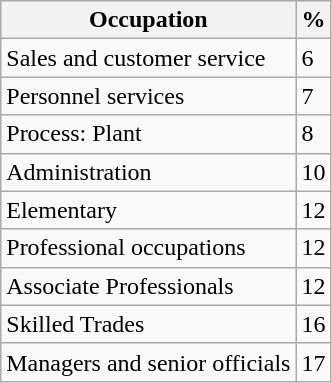<table class="wikitable sortable" align="left">
<tr>
<th>Occupation</th>
<th>%</th>
</tr>
<tr>
<td>Sales and customer service</td>
<td>6</td>
</tr>
<tr>
<td>Personnel services</td>
<td>7</td>
</tr>
<tr>
<td>Process: Plant</td>
<td>8</td>
</tr>
<tr>
<td>Administration</td>
<td>10</td>
</tr>
<tr>
<td>Elementary</td>
<td>12</td>
</tr>
<tr>
<td>Professional occupations</td>
<td>12</td>
</tr>
<tr>
<td>Associate Professionals</td>
<td>12</td>
</tr>
<tr>
<td>Skilled Trades</td>
<td>16</td>
</tr>
<tr>
<td>Managers and senior officials</td>
<td>17</td>
</tr>
</table>
